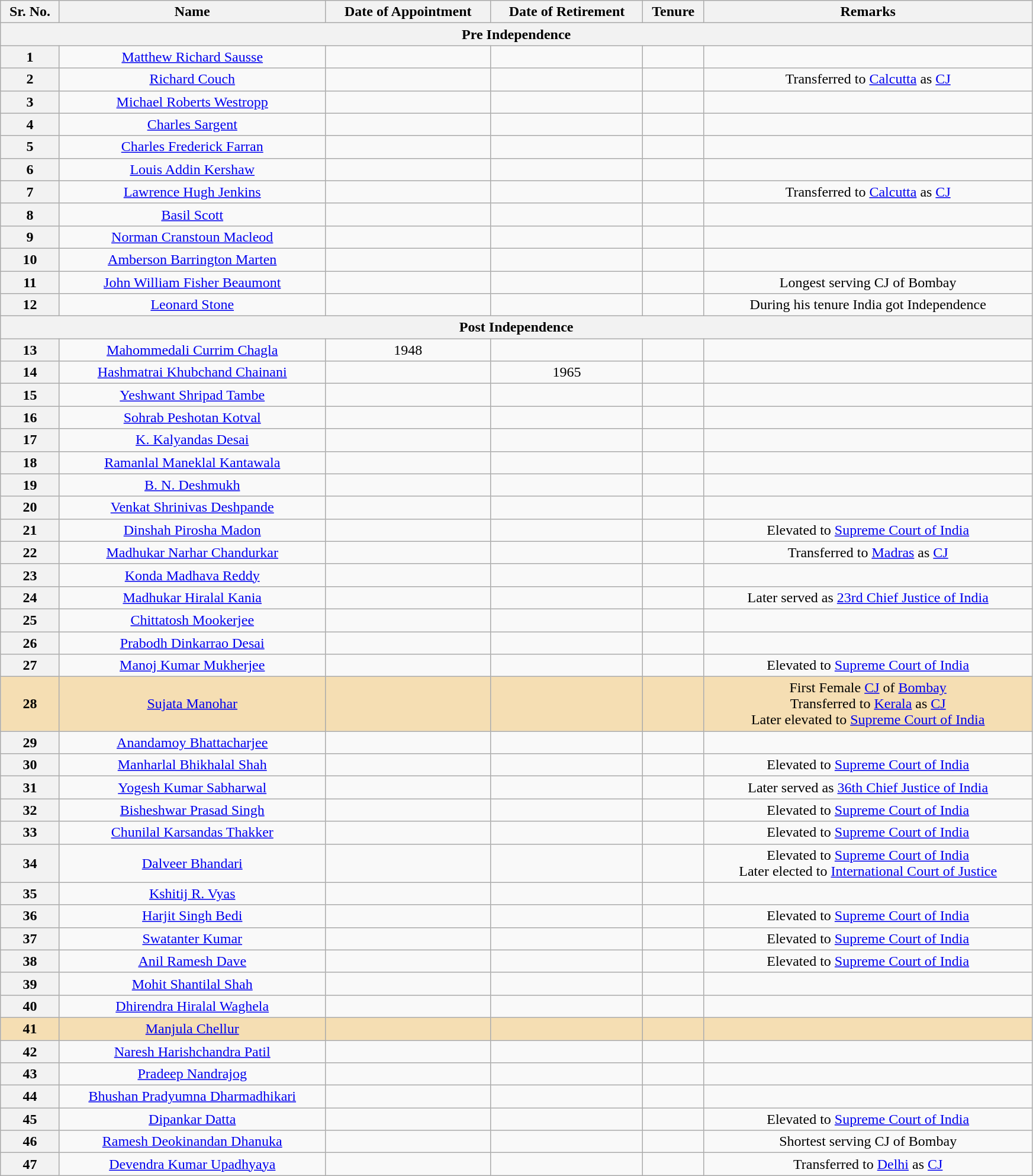<table class="wikitable sortable" style="text-align:center" width="92%">
<tr>
<th>Sr. No.</th>
<th>Name</th>
<th>Date of Appointment</th>
<th>Date of Retirement</th>
<th>Tenure</th>
<th>Remarks</th>
</tr>
<tr>
<th colspan="6"><strong>Pre Independence</strong></th>
</tr>
<tr>
<th>1</th>
<td><a href='#'>Matthew Richard Sausse</a></td>
<td></td>
<td></td>
<td></td>
<td></td>
</tr>
<tr>
<th>2</th>
<td><a href='#'>Richard Couch</a></td>
<td></td>
<td></td>
<td></td>
<td>Transferred to <a href='#'>Calcutta</a> as <a href='#'>CJ</a></td>
</tr>
<tr>
<th>3</th>
<td><a href='#'>Michael Roberts Westropp</a></td>
<td></td>
<td></td>
<td></td>
<td></td>
</tr>
<tr>
<th>4</th>
<td><a href='#'>Charles Sargent</a></td>
<td></td>
<td></td>
<td></td>
<td></td>
</tr>
<tr>
<th>5</th>
<td><a href='#'>Charles Frederick Farran</a></td>
<td></td>
<td></td>
<td></td>
<td></td>
</tr>
<tr>
<th>6</th>
<td><a href='#'>Louis Addin Kershaw</a></td>
<td></td>
<td></td>
<td></td>
<td></td>
</tr>
<tr>
<th>7</th>
<td><a href='#'>Lawrence Hugh Jenkins</a></td>
<td></td>
<td></td>
<td></td>
<td>Transferred to <a href='#'>Calcutta</a> as <a href='#'>CJ</a></td>
</tr>
<tr>
<th>8</th>
<td><a href='#'>Basil Scott</a></td>
<td></td>
<td></td>
<td></td>
<td></td>
</tr>
<tr>
<th>9</th>
<td><a href='#'>Norman Cranstoun Macleod</a></td>
<td></td>
<td></td>
<td></td>
<td></td>
</tr>
<tr>
<th>10</th>
<td><a href='#'>Amberson Barrington Marten</a></td>
<td></td>
<td></td>
<td></td>
<td></td>
</tr>
<tr>
<th>11</th>
<td><a href='#'>John William Fisher Beaumont</a></td>
<td></td>
<td></td>
<td></td>
<td>Longest serving CJ of Bombay</td>
</tr>
<tr>
<th>12</th>
<td><a href='#'>Leonard Stone</a></td>
<td></td>
<td></td>
<td></td>
<td>During his tenure India got Independence</td>
</tr>
<tr>
<th colspan="6"><strong>Post Independence</strong></th>
</tr>
<tr>
<th>13</th>
<td><a href='#'>Mahommedali Currim Chagla</a></td>
<td>1948</td>
<td></td>
<td></td>
<td></td>
</tr>
<tr>
<th>14</th>
<td><a href='#'>Hashmatrai Khubchand Chainani</a></td>
<td></td>
<td>1965</td>
<td></td>
<td></td>
</tr>
<tr>
<th>15</th>
<td><a href='#'>Yeshwant Shripad Tambe</a></td>
<td></td>
<td></td>
<td></td>
<td></td>
</tr>
<tr>
<th>16</th>
<td><a href='#'>Sohrab Peshotan Kotval</a></td>
<td></td>
<td></td>
<td></td>
<td></td>
</tr>
<tr>
<th>17</th>
<td><a href='#'>K. Kalyandas Desai</a></td>
<td></td>
<td></td>
<td></td>
<td></td>
</tr>
<tr>
<th>18</th>
<td><a href='#'>Ramanlal Maneklal Kantawala</a></td>
<td></td>
<td></td>
<td></td>
<td></td>
</tr>
<tr>
<th>19</th>
<td><a href='#'>B. N. Deshmukh</a></td>
<td></td>
<td></td>
<td></td>
<td></td>
</tr>
<tr>
<th>20</th>
<td><a href='#'>Venkat Shrinivas Deshpande</a></td>
<td></td>
<td></td>
<td></td>
<td></td>
</tr>
<tr>
<th>21</th>
<td><a href='#'>Dinshah Pirosha Madon</a></td>
<td></td>
<td></td>
<td></td>
<td>Elevated to <a href='#'>Supreme Court of India</a></td>
</tr>
<tr>
<th>22</th>
<td><a href='#'>Madhukar Narhar Chandurkar</a></td>
<td></td>
<td></td>
<td></td>
<td>Transferred to <a href='#'>Madras</a> as <a href='#'>CJ</a></td>
</tr>
<tr>
<th>23</th>
<td><a href='#'>Konda Madhava Reddy</a></td>
<td></td>
<td></td>
<td></td>
<td></td>
</tr>
<tr>
<th>24</th>
<td><a href='#'>Madhukar Hiralal Kania</a></td>
<td></td>
<td></td>
<td></td>
<td>Later served as <a href='#'>23rd Chief Justice of India</a></td>
</tr>
<tr>
<th>25</th>
<td><a href='#'>Chittatosh Mookerjee</a></td>
<td></td>
<td></td>
<td></td>
<td></td>
</tr>
<tr>
<th>26</th>
<td><a href='#'>Prabodh Dinkarrao Desai</a></td>
<td></td>
<td></td>
<td></td>
<td></td>
</tr>
<tr>
<th>27</th>
<td><a href='#'>Manoj Kumar Mukherjee</a></td>
<td></td>
<td></td>
<td></td>
<td>Elevated to <a href='#'>Supreme Court of India</a></td>
</tr>
<tr>
<th style="background:wheat;">28</th>
<td style="background:wheat;"><a href='#'>Sujata Manohar</a></td>
<td style="background:wheat;"></td>
<td style="background:wheat;"></td>
<td style="background:wheat;"></td>
<td style="background:wheat;">First Female <a href='#'>CJ</a> of <a href='#'>Bombay</a><br> Transferred to <a href='#'>Kerala</a> as <a href='#'>CJ</a> <br> Later elevated to <a href='#'>Supreme Court of India</a></td>
</tr>
<tr>
<th>29</th>
<td><a href='#'>Anandamoy Bhattacharjee</a></td>
<td></td>
<td></td>
<td></td>
<td></td>
</tr>
<tr>
<th>30</th>
<td><a href='#'>Manharlal Bhikhalal Shah</a></td>
<td></td>
<td></td>
<td></td>
<td>Elevated to <a href='#'>Supreme Court of India</a></td>
</tr>
<tr>
<th>31</th>
<td><a href='#'>Yogesh Kumar Sabharwal</a></td>
<td></td>
<td></td>
<td></td>
<td>Later served as <a href='#'>36th Chief Justice of India</a></td>
</tr>
<tr>
<th>32</th>
<td><a href='#'>Bisheshwar Prasad Singh</a></td>
<td></td>
<td></td>
<td></td>
<td>Elevated to <a href='#'>Supreme Court of India</a></td>
</tr>
<tr>
<th>33</th>
<td><a href='#'>Chunilal Karsandas Thakker</a></td>
<td></td>
<td></td>
<td></td>
<td>Elevated to <a href='#'>Supreme Court of India</a></td>
</tr>
<tr>
<th>34</th>
<td><a href='#'>Dalveer Bhandari</a></td>
<td></td>
<td></td>
<td></td>
<td>Elevated to <a href='#'>Supreme Court of India</a> <br> Later elected to <a href='#'>International Court of Justice</a></td>
</tr>
<tr>
<th>35</th>
<td><a href='#'>Kshitij R. Vyas</a></td>
<td></td>
<td></td>
<td></td>
<td></td>
</tr>
<tr>
<th>36</th>
<td><a href='#'>Harjit Singh Bedi</a></td>
<td></td>
<td></td>
<td></td>
<td>Elevated to <a href='#'>Supreme Court of India</a></td>
</tr>
<tr>
<th>37</th>
<td><a href='#'>Swatanter Kumar</a></td>
<td></td>
<td></td>
<td></td>
<td>Elevated to <a href='#'>Supreme Court of India</a></td>
</tr>
<tr>
<th>38</th>
<td><a href='#'>Anil Ramesh Dave</a></td>
<td></td>
<td></td>
<td></td>
<td>Elevated to <a href='#'>Supreme Court of India</a></td>
</tr>
<tr>
<th>39</th>
<td><a href='#'>Mohit Shantilal Shah</a></td>
<td></td>
<td></td>
<td></td>
<td></td>
</tr>
<tr>
<th>40</th>
<td><a href='#'>Dhirendra Hiralal Waghela</a></td>
<td></td>
<td></td>
<td></td>
<td></td>
</tr>
<tr>
<th style="background:wheat;">41</th>
<td style="background:wheat;"><a href='#'>Manjula Chellur</a></td>
<td style="background:wheat;"></td>
<td style="background:wheat;"></td>
<td style="background:wheat;"></td>
<td style="background:wheat;"></td>
</tr>
<tr>
<th>42</th>
<td><a href='#'>Naresh Harishchandra Patil</a></td>
<td></td>
<td></td>
<td></td>
<td></td>
</tr>
<tr>
<th>43</th>
<td><a href='#'>Pradeep Nandrajog</a></td>
<td></td>
<td></td>
<td></td>
<td></td>
</tr>
<tr>
<th>44</th>
<td><a href='#'>Bhushan Pradyumna Dharmadhikari</a></td>
<td></td>
<td></td>
<td></td>
<td></td>
</tr>
<tr>
<th>45</th>
<td><a href='#'>Dipankar Datta</a></td>
<td></td>
<td></td>
<td></td>
<td>Elevated to <a href='#'>Supreme Court of India</a></td>
</tr>
<tr>
<th>46</th>
<td><a href='#'>Ramesh Deokinandan Dhanuka</a></td>
<td></td>
<td></td>
<td></td>
<td>Shortest serving CJ of Bombay</td>
</tr>
<tr>
<th>47</th>
<td><a href='#'>Devendra Kumar Upadhyaya</a></td>
<td></td>
<td></td>
<td></td>
<td>Transferred to <a href='#'>Delhi</a> as <a href='#'>CJ</a></td>
</tr>
</table>
